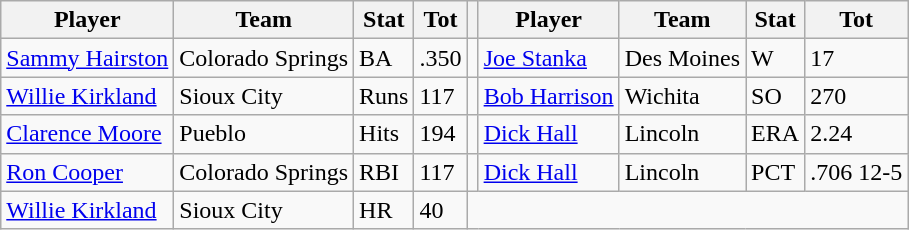<table class="wikitable">
<tr>
<th>Player</th>
<th>Team</th>
<th>Stat</th>
<th>Tot</th>
<th></th>
<th>Player</th>
<th>Team</th>
<th>Stat</th>
<th>Tot</th>
</tr>
<tr>
<td><a href='#'>Sammy Hairston</a></td>
<td>Colorado Springs</td>
<td>BA</td>
<td>.350</td>
<td></td>
<td><a href='#'>Joe Stanka</a></td>
<td>Des Moines</td>
<td>W</td>
<td>17</td>
</tr>
<tr>
<td><a href='#'>Willie Kirkland</a></td>
<td>Sioux City</td>
<td>Runs</td>
<td>117</td>
<td></td>
<td><a href='#'>Bob Harrison</a></td>
<td>Wichita</td>
<td>SO</td>
<td>270</td>
</tr>
<tr>
<td><a href='#'>Clarence Moore</a></td>
<td>Pueblo</td>
<td>Hits</td>
<td>194</td>
<td></td>
<td><a href='#'>Dick Hall</a></td>
<td>Lincoln</td>
<td>ERA</td>
<td>2.24</td>
</tr>
<tr>
<td><a href='#'>Ron Cooper</a></td>
<td>Colorado Springs</td>
<td>RBI</td>
<td>117</td>
<td></td>
<td><a href='#'>Dick Hall</a></td>
<td>Lincoln</td>
<td>PCT</td>
<td>.706 12-5</td>
</tr>
<tr>
<td><a href='#'>Willie Kirkland</a></td>
<td>Sioux City</td>
<td>HR</td>
<td>40</td>
</tr>
</table>
